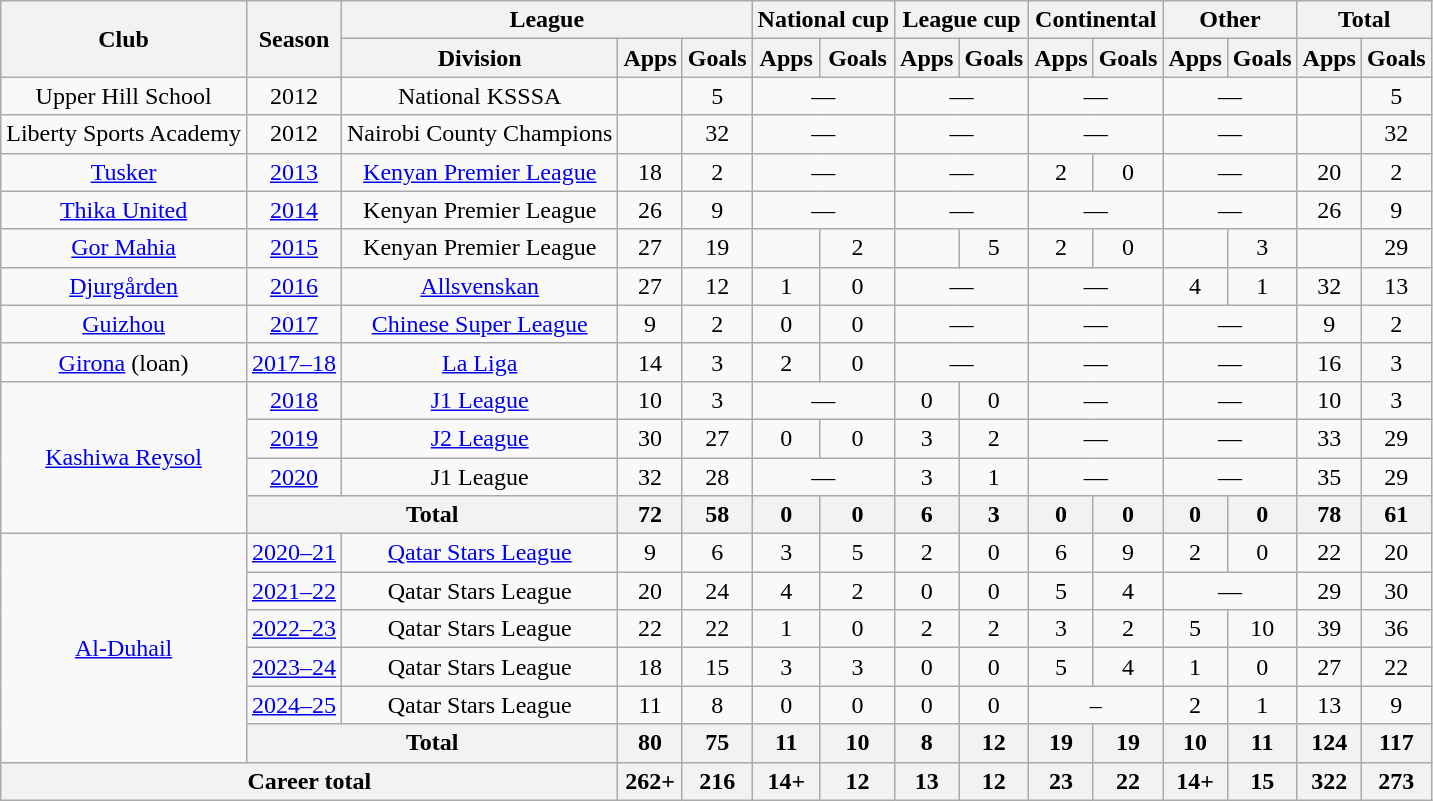<table class="wikitable" style="text-align:center">
<tr>
<th rowspan="2">Club</th>
<th rowspan="2">Season</th>
<th colspan="3">League</th>
<th colspan="2">National cup</th>
<th colspan="2">League cup</th>
<th colspan="2">Continental</th>
<th colspan="2">Other</th>
<th colspan="2">Total</th>
</tr>
<tr>
<th>Division</th>
<th>Apps</th>
<th>Goals</th>
<th>Apps</th>
<th>Goals</th>
<th>Apps</th>
<th>Goals</th>
<th>Apps</th>
<th>Goals</th>
<th>Apps</th>
<th>Goals</th>
<th>Apps</th>
<th>Goals</th>
</tr>
<tr>
<td>Upper Hill School</td>
<td>2012</td>
<td>National KSSSA</td>
<td></td>
<td>5</td>
<td colspan="2">—</td>
<td colspan="2">—</td>
<td colspan="2">—</td>
<td colspan="2">—</td>
<td></td>
<td>5</td>
</tr>
<tr>
<td>Liberty Sports Academy</td>
<td>2012</td>
<td>Nairobi County Champions</td>
<td></td>
<td>32</td>
<td colspan="2">—</td>
<td colspan="2">—</td>
<td colspan="2">—</td>
<td colspan="2">—</td>
<td></td>
<td>32</td>
</tr>
<tr>
<td><a href='#'>Tusker</a></td>
<td><a href='#'>2013</a></td>
<td><a href='#'>Kenyan Premier League</a></td>
<td>18</td>
<td>2</td>
<td colspan="2">—</td>
<td colspan="2">—</td>
<td>2</td>
<td>0</td>
<td colspan="2">—</td>
<td>20</td>
<td>2</td>
</tr>
<tr>
<td><a href='#'>Thika United</a></td>
<td><a href='#'>2014</a></td>
<td>Kenyan Premier League</td>
<td>26</td>
<td>9</td>
<td colspan="2">—</td>
<td colspan="2">—</td>
<td colspan="2">—</td>
<td colspan="2">—</td>
<td>26</td>
<td>9</td>
</tr>
<tr>
<td><a href='#'>Gor Mahia</a></td>
<td><a href='#'>2015</a></td>
<td>Kenyan Premier League</td>
<td>27</td>
<td>19</td>
<td></td>
<td>2</td>
<td></td>
<td>5</td>
<td>2</td>
<td>0</td>
<td></td>
<td>3</td>
<td></td>
<td>29</td>
</tr>
<tr>
<td><a href='#'>Djurgården</a></td>
<td><a href='#'>2016</a></td>
<td><a href='#'>Allsvenskan</a></td>
<td>27</td>
<td>12</td>
<td>1</td>
<td>0</td>
<td colspan="2">—</td>
<td colspan="2">—</td>
<td>4</td>
<td>1</td>
<td>32</td>
<td>13</td>
</tr>
<tr>
<td><a href='#'>Guizhou</a></td>
<td><a href='#'>2017</a></td>
<td><a href='#'>Chinese Super League</a></td>
<td>9</td>
<td>2</td>
<td>0</td>
<td>0</td>
<td colspan="2">—</td>
<td colspan="2">—</td>
<td colspan="2">—</td>
<td>9</td>
<td>2</td>
</tr>
<tr>
<td><a href='#'>Girona</a> (loan)</td>
<td><a href='#'>2017–18</a></td>
<td><a href='#'>La Liga</a></td>
<td>14</td>
<td>3</td>
<td>2</td>
<td>0</td>
<td colspan="2">—</td>
<td colspan="2">—</td>
<td colspan="2">—</td>
<td>16</td>
<td>3</td>
</tr>
<tr>
<td rowspan="4"><a href='#'>Kashiwa Reysol</a></td>
<td><a href='#'>2018</a></td>
<td><a href='#'>J1 League</a></td>
<td>10</td>
<td>3</td>
<td colspan="2">—</td>
<td>0</td>
<td>0</td>
<td colspan="2">—</td>
<td colspan="2">—</td>
<td>10</td>
<td>3</td>
</tr>
<tr>
<td><a href='#'>2019</a></td>
<td><a href='#'>J2 League</a></td>
<td>30</td>
<td>27</td>
<td>0</td>
<td>0</td>
<td>3</td>
<td>2</td>
<td colspan="2">—</td>
<td colspan="2">—</td>
<td>33</td>
<td>29</td>
</tr>
<tr>
<td><a href='#'>2020</a></td>
<td>J1 League</td>
<td>32</td>
<td>28</td>
<td colspan="2">—</td>
<td>3</td>
<td>1</td>
<td colspan="2">—</td>
<td colspan="2">—</td>
<td>35</td>
<td>29</td>
</tr>
<tr>
<th colspan="2">Total</th>
<th>72</th>
<th>58</th>
<th>0</th>
<th>0</th>
<th>6</th>
<th>3</th>
<th>0</th>
<th>0</th>
<th>0</th>
<th>0</th>
<th>78</th>
<th>61</th>
</tr>
<tr>
<td rowspan="6"><a href='#'>Al-Duhail</a></td>
<td><a href='#'>2020–21</a></td>
<td><a href='#'>Qatar Stars League</a></td>
<td>9</td>
<td>6</td>
<td>3</td>
<td>5</td>
<td>2</td>
<td>0</td>
<td>6</td>
<td>9</td>
<td>2</td>
<td>0</td>
<td>22</td>
<td>20</td>
</tr>
<tr>
<td><a href='#'>2021–22</a></td>
<td>Qatar Stars League</td>
<td>20</td>
<td>24</td>
<td>4</td>
<td>2</td>
<td>0</td>
<td>0</td>
<td>5</td>
<td>4</td>
<td colspan="2">—</td>
<td>29</td>
<td>30</td>
</tr>
<tr>
<td><a href='#'>2022–23</a></td>
<td>Qatar Stars League</td>
<td>22</td>
<td>22</td>
<td>1</td>
<td>0</td>
<td>2</td>
<td>2</td>
<td>3</td>
<td>2</td>
<td>5</td>
<td>10</td>
<td>39</td>
<td>36</td>
</tr>
<tr>
<td><a href='#'>2023–24</a></td>
<td>Qatar Stars League</td>
<td>18</td>
<td>15</td>
<td>3</td>
<td>3</td>
<td>0</td>
<td>0</td>
<td>5</td>
<td>4</td>
<td>1</td>
<td>0</td>
<td>27</td>
<td>22</td>
</tr>
<tr>
<td><a href='#'>2024–25</a></td>
<td>Qatar Stars League</td>
<td>11</td>
<td>8</td>
<td>0</td>
<td>0</td>
<td>0</td>
<td>0</td>
<td colspan="2">–</td>
<td>2</td>
<td>1</td>
<td>13</td>
<td>9</td>
</tr>
<tr>
<th colspan="2">Total</th>
<th>80</th>
<th>75</th>
<th>11</th>
<th>10</th>
<th>8</th>
<th>12</th>
<th>19</th>
<th>19</th>
<th>10</th>
<th>11</th>
<th>124</th>
<th>117</th>
</tr>
<tr>
<th colspan="3">Career total</th>
<th>262+</th>
<th>216</th>
<th>14+</th>
<th>12</th>
<th>13</th>
<th>12</th>
<th>23</th>
<th>22</th>
<th>14+</th>
<th>15</th>
<th>322</th>
<th>273</th>
</tr>
</table>
